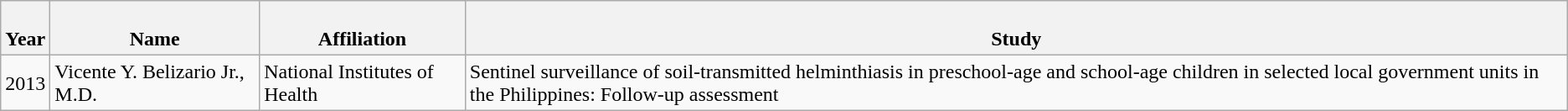<table class="wikitable sortable">
<tr>
<th><br>Year</th>
<th><br>Name</th>
<th><br>Affiliation</th>
<th><br>Study</th>
</tr>
<tr>
<td>2013</td>
<td>Vicente Y. Belizario Jr., M.D.</td>
<td>National Institutes of Health</td>
<td>Sentinel surveillance of soil-transmitted helminthiasis in preschool-age and school-age children in selected local government units in the Philippines: Follow-up assessment</td>
</tr>
</table>
